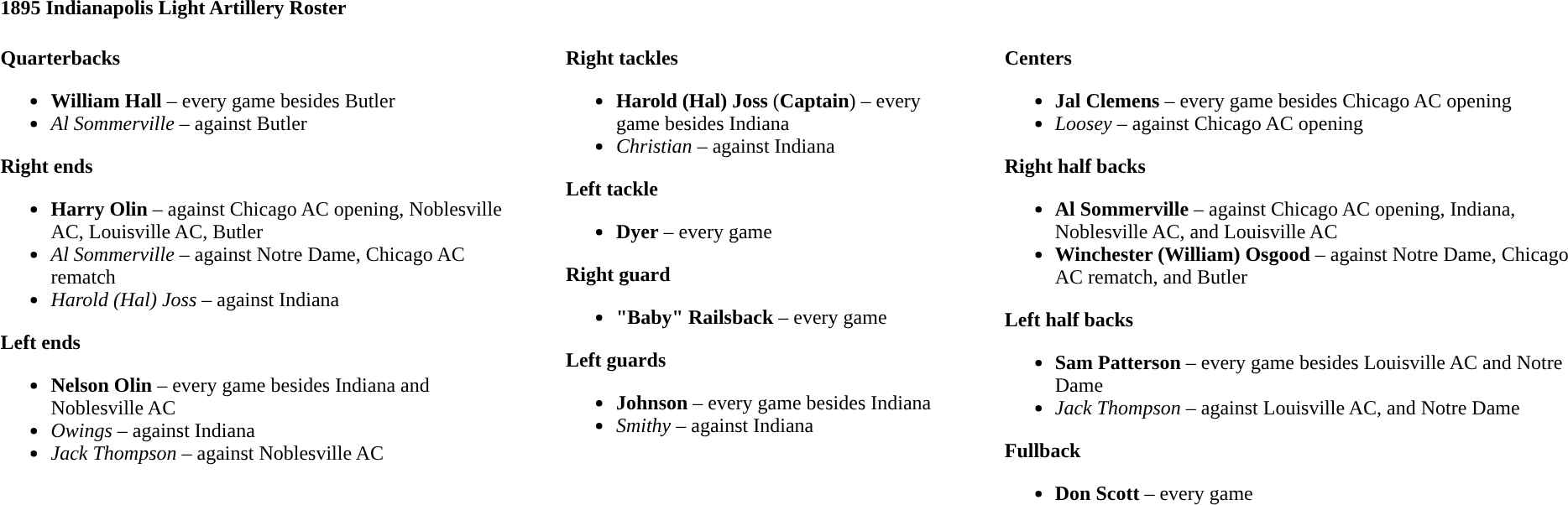<table class="toccolours" style="text-align: left;">
<tr>
<td colspan=11><strong>1895 Indianapolis Light Artillery Roster</strong></td>
</tr>
<tr>
<td valign="top"><br><strong>Quarterbacks</strong><ul><li><strong>William Hall</strong> – every game besides Butler</li><li><em>Al Sommerville</em> – against Butler</li></ul><strong>Right ends</strong><ul><li><strong>Harry Olin</strong> – against Chicago AC opening, Noblesville AC, Louisville AC, Butler</li><li><em>Al Sommerville</em> – against Notre Dame, Chicago AC rematch</li><li><em>Harold (Hal) Joss</em> – against Indiana</li></ul><strong>Left ends</strong><ul><li><strong>Nelson Olin</strong> – every game besides Indiana and Noblesville AC</li><li><em>Owings</em> – against Indiana</li><li><em>Jack Thompson</em> – against Noblesville AC</li></ul></td>
<td width="25"> </td>
<td valign="top"><br><strong>Right tackles</strong><ul><li><strong>Harold (Hal) Joss</strong> (<strong>Captain</strong>) – every game besides Indiana</li><li><em>Christian</em> – against Indiana</li></ul><strong>Left tackle</strong><ul><li><strong>Dyer</strong> – every game</li></ul><strong>Right guard</strong><ul><li><strong>"Baby" Railsback</strong> – every game</li></ul><strong>Left guards</strong><ul><li><strong>Johnson</strong> – every game besides Indiana</li><li><em>Smithy</em> – against Indiana</li></ul></td>
<td width="25"> </td>
<td valign="top"><br><strong>Centers</strong><ul><li><strong> Jal Clemens</strong> – every game besides Chicago AC opening</li><li><em>Loosey</em> – against Chicago AC opening</li></ul><strong>Right half backs</strong><ul><li><strong>Al Sommerville</strong> – against Chicago AC opening, Indiana, Noblesville AC, and Louisville AC</li><li><strong>Winchester (William) Osgood</strong> – against Notre Dame, Chicago AC rematch, and Butler</li></ul><strong>Left half backs</strong><ul><li><strong>Sam Patterson</strong> – every game besides Louisville AC and Notre Dame</li><li><em>Jack Thompson</em> – against Louisville AC, and Notre Dame</li></ul><strong>Fullback</strong><ul><li><strong>Don Scott</strong> – every game</li></ul></td>
</tr>
</table>
